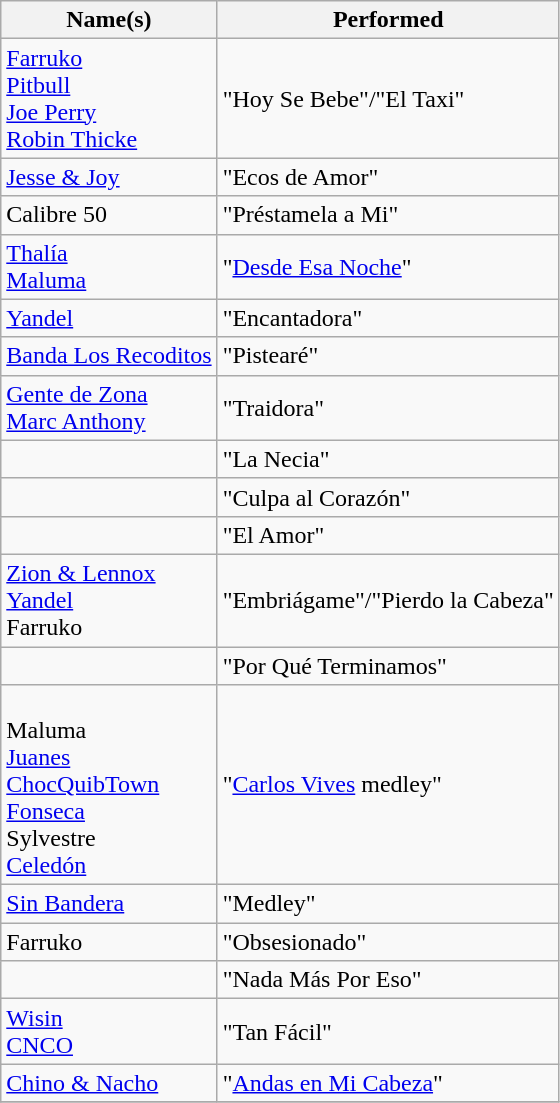<table class="wikitable sortable">
<tr>
<th>Name(s)</th>
<th>Performed</th>
</tr>
<tr>
<td><a href='#'>Farruko</a><br><a href='#'>Pitbull</a><br><a href='#'>Joe Perry</a><br><a href='#'>Robin Thicke</a></td>
<td>"Hoy Se Bebe"/"El Taxi"</td>
</tr>
<tr>
<td><a href='#'>Jesse & Joy</a></td>
<td>"Ecos de Amor"</td>
</tr>
<tr>
<td>Calibre 50</td>
<td>"Préstamela a Mi"</td>
</tr>
<tr>
<td><a href='#'>Thalía</a><br><a href='#'>Maluma</a></td>
<td>"<a href='#'>Desde Esa Noche</a>"</td>
</tr>
<tr>
<td><a href='#'>Yandel</a></td>
<td>"Encantadora"</td>
</tr>
<tr>
<td><a href='#'>Banda Los Recoditos</a></td>
<td>"Pistearé"</td>
</tr>
<tr>
<td><a href='#'>Gente de Zona</a><br><a href='#'>Marc Anthony</a></td>
<td>"Traidora"</td>
</tr>
<tr>
<td></td>
<td>"La Necia"</td>
</tr>
<tr>
<td></td>
<td>"Culpa al Corazón"</td>
</tr>
<tr>
<td></td>
<td>"El Amor"</td>
</tr>
<tr>
<td><a href='#'>Zion & Lennox</a><br><a href='#'>Yandel</a><br>Farruko</td>
<td>"Embriágame"/"Pierdo la Cabeza"</td>
</tr>
<tr>
<td></td>
<td>"Por Qué Terminamos"</td>
</tr>
<tr>
<td><br>Maluma<br><a href='#'>Juanes</a><br><a href='#'>ChocQuibTown</a><br><a href='#'>Fonseca</a><br>Sylvestre<br><a href='#'>Celedón</a></td>
<td>"<a href='#'>Carlos Vives</a> medley"</td>
</tr>
<tr>
<td><a href='#'>Sin Bandera</a></td>
<td>"Medley"</td>
</tr>
<tr>
<td>Farruko</td>
<td>"Obsesionado"</td>
</tr>
<tr>
<td></td>
<td>"Nada Más Por Eso"</td>
</tr>
<tr>
<td><a href='#'>Wisin</a><br><a href='#'>CNCO</a></td>
<td>"Tan Fácil"</td>
</tr>
<tr>
<td><a href='#'>Chino & Nacho</a></td>
<td>"<a href='#'>Andas en Mi Cabeza</a>"</td>
</tr>
<tr>
</tr>
</table>
